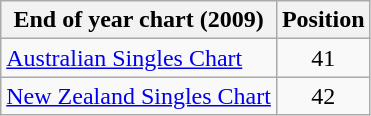<table class="wikitable sortable">
<tr>
<th>End of year chart (2009)</th>
<th>Position</th>
</tr>
<tr>
<td><a href='#'>Australian Singles Chart</a></td>
<td style="text-align:center;">41</td>
</tr>
<tr>
<td><a href='#'>New Zealand Singles Chart</a></td>
<td style="text-align:center;">42</td>
</tr>
</table>
